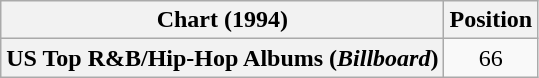<table class="wikitable plainrowheaders" style="text-align:center">
<tr>
<th scope="col">Chart (1994)</th>
<th scope="col">Position</th>
</tr>
<tr>
<th scope="row">US Top R&B/Hip-Hop Albums (<em>Billboard</em>)</th>
<td>66</td>
</tr>
</table>
